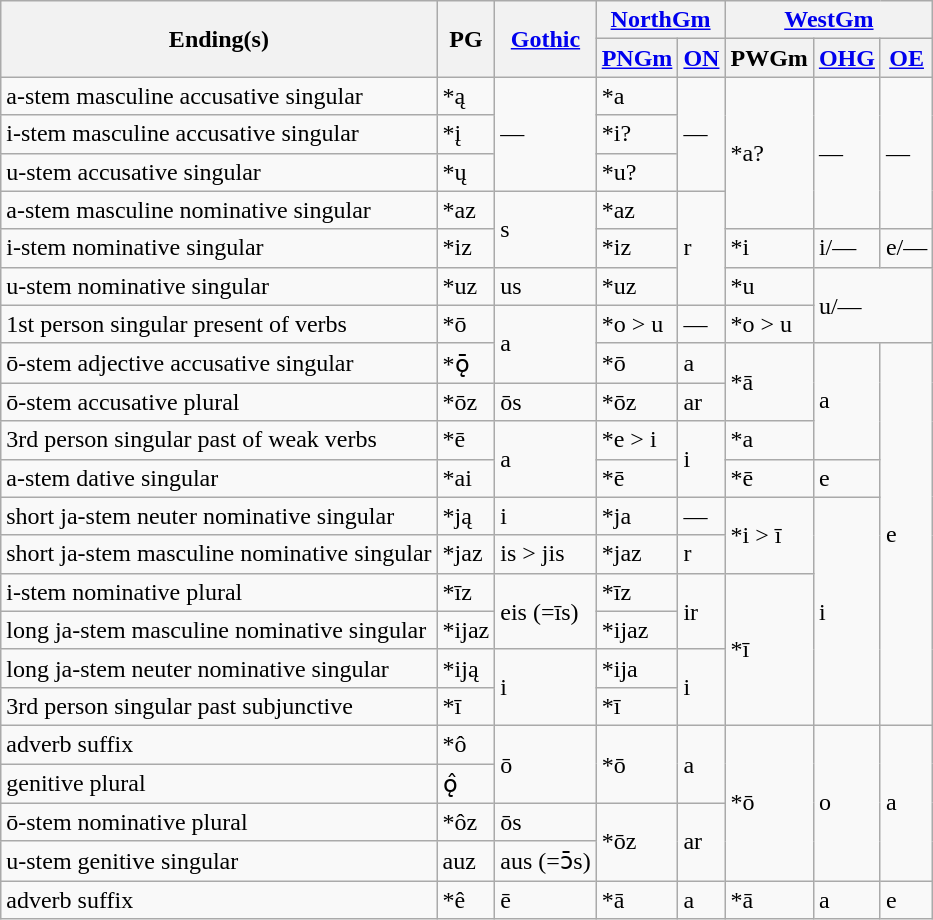<table class="wikitable">
<tr>
<th rowspan=2>Ending(s)</th>
<th rowspan=2>PG</th>
<th rowspan=2><a href='#'>Gothic</a></th>
<th colspan=2><a href='#'>NorthGm</a></th>
<th colspan=3><a href='#'>WestGm</a></th>
</tr>
<tr>
<th><a href='#'>PNGm</a></th>
<th><a href='#'>ON</a></th>
<th>PWGm</th>
<th><a href='#'>OHG</a></th>
<th><a href='#'>OE</a></th>
</tr>
<tr>
<td>a-stem masculine accusative singular</td>
<td lang="gem-x-proto">*ą</td>
<td rowspan="3">—</td>
<td lang="non-x-proto">*a</td>
<td rowspan="3">—</td>
<td rowspan="4" lang="gmw-x-proto">*a?</td>
<td rowspan="4">—</td>
<td rowspan="4">—</td>
</tr>
<tr>
<td>i-stem masculine accusative singular</td>
<td lang="gem-x-proto">*į</td>
<td lang="non-x-proto">*i?</td>
</tr>
<tr>
<td>u-stem accusative singular</td>
<td lang="gem-x-proto">*ų</td>
<td lang="non-x-proto">*u?</td>
</tr>
<tr>
<td>a-stem masculine nominative singular</td>
<td lang="gem-x-proto">*az</td>
<td rowspan="2" lang="got-Latn">s</td>
<td lang="non-x-proto">*az</td>
<td rowspan="3" lang="non">r</td>
</tr>
<tr>
<td>i-stem nominative singular</td>
<td lang="gem-x-proto">*iz</td>
<td lang="non-x-proto">*iz</td>
<td lang="gmw-x-proto">*i</td>
<td lang="goh">i/—</td>
<td lang="ang">e/—</td>
</tr>
<tr>
<td>u-stem nominative singular</td>
<td lang="gem-x-proto">*uz</td>
<td lang="got-Latn">us</td>
<td lang="non-x-proto">*uz</td>
<td lang="gmw-x-proto">*u</td>
<td colspan="2" rowspan="2">u/—</td>
</tr>
<tr>
<td>1st person singular present of verbs</td>
<td lang="gem-x-proto">*ō</td>
<td rowspan="2" lang="got-Latn">a</td>
<td lang="non-x-proto">*o > u</td>
<td>—</td>
<td lang="gmw-x-proto">*o > u</td>
</tr>
<tr>
<td>ō-stem adjective accusative singular</td>
<td lang="gem-x-proto">*ǭ</td>
<td lang="non-x-proto">*ō</td>
<td lang="non">a</td>
<td rowspan="2" lang="gmw-x-proto">*ā</td>
<td rowspan="3" lang="goh">a</td>
<td rowspan="10" lang="ang">e</td>
</tr>
<tr>
<td>ō-stem accusative plural</td>
<td lang="gem-x-proto">*ōz</td>
<td lang="got-Latn">ōs</td>
<td lang="non-x-proto">*ōz</td>
<td lang="non">ar</td>
</tr>
<tr>
<td>3rd person singular past of weak verbs</td>
<td lang="gem-x-proto">*ē</td>
<td rowspan="2" lang="got-Latn">a</td>
<td lang="non-x-proto">*e > i</td>
<td rowspan="2" lang="non">i</td>
<td lang="gmw-x-proto">*a</td>
</tr>
<tr>
<td>a-stem dative singular</td>
<td lang="gem-x-proto">*ai</td>
<td lang="non-x-proto">*ē</td>
<td lang="gmw-x-proto">*ē</td>
<td lang="oh">e</td>
</tr>
<tr>
<td>short ja-stem neuter nominative singular</td>
<td lang="gem-x-proto">*ją</td>
<td lang="got-Latn">i</td>
<td lang="non-x-proto">*ja</td>
<td>—</td>
<td rowspan="2" lang="gmw-x-proto">*i > ī</td>
<td rowspan="6" lang="goh">i</td>
</tr>
<tr>
<td>short ja-stem masculine nominative singular</td>
<td lang="gem-x-proto">*jaz</td>
<td lang="got-Latn">is > jis</td>
<td lang="non-x-proto">*jaz</td>
<td lang="non">r</td>
</tr>
<tr>
<td>i-stem nominative plural</td>
<td lang="gem-x-proto">*īz</td>
<td rowspan="2" lang="got-Latn">eis (=īs)</td>
<td lang="non-x-proto">*īz</td>
<td rowspan="2" lang="non">ir</td>
<td rowspan="4" lang="gmw-x-proto">*ī</td>
</tr>
<tr>
<td>long ja-stem masculine nominative singular</td>
<td lang="gem-x-proto">*ijaz</td>
<td lang="non-x-proto">*ijaz</td>
</tr>
<tr>
<td>long ja-stem neuter nominative singular</td>
<td lang="gem-x-proto">*iją</td>
<td rowspan="2" lang="got-Latn">i</td>
<td lang="non-x-proto">*ija</td>
<td rowspan="2" lang="non">i</td>
</tr>
<tr>
<td>3rd person singular past subjunctive</td>
<td lang="gem-x-proto">*ī</td>
<td lang="non-x-proto">*ī</td>
</tr>
<tr>
<td>adverb suffix</td>
<td lang="gem-x-proto">*ô</td>
<td rowspan="2" lang="got-Latn">ō</td>
<td rowspan="2" lang="non-x-proto">*ō</td>
<td rowspan="2" lang="non">a</td>
<td rowspan="4" lang="gmw-x-proto">*ō</td>
<td rowspan="4" lang="goh">o</td>
<td rowspan="4" lang="ang">a</td>
</tr>
<tr>
<td>genitive plural</td>
<td lang="gem-x-proto">ǫ̂</td>
</tr>
<tr>
<td>ō-stem nominative plural</td>
<td lang="gem-x-proto">*ôz</td>
<td lang="got-Latn">ōs</td>
<td rowspan="2" lang="non-x-proto">*ōz</td>
<td rowspan="2" lang="non">ar</td>
</tr>
<tr>
<td>u-stem genitive singular</td>
<td lang="gem-x-proto">auz</td>
<td lang="got-Latn">aus (=ɔ̄s)</td>
</tr>
<tr>
<td>adverb suffix</td>
<td lang="gem-x-proto">*ê</td>
<td lang="got-Latn">ē</td>
<td lang="non-x-proto">*ā</td>
<td lang="non">a</td>
<td lang="gsw-x-proto">*ā</td>
<td lang="goh">a</td>
<td lang="ang">e</td>
</tr>
</table>
